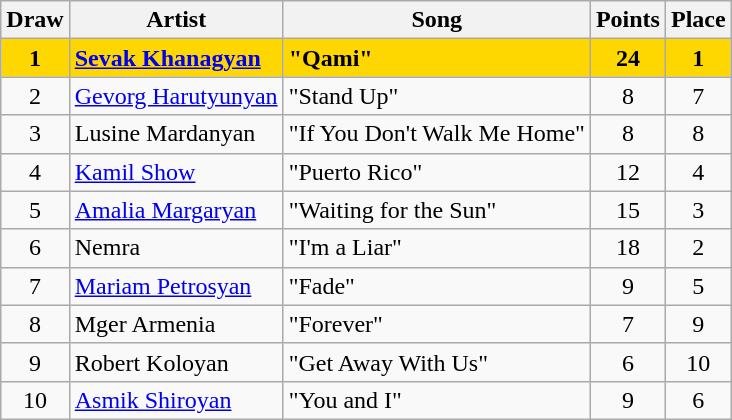<table class="sortable wikitable" style="margin: 1em auto 1em auto; text-align:center;">
<tr>
<th scope="col">Draw</th>
<th scope="col">Artist</th>
<th scope="col">Song</th>
<th scope="col">Points</th>
<th scope="col">Place</th>
</tr>
<tr style="font-weight:bold; background:gold;">
<td>1</td>
<td align="left"><a href='#'>Sevak Khanagyan</a></td>
<td align="left">"Qami"</td>
<td>24</td>
<td>1</td>
</tr>
<tr>
<td>2</td>
<td align="left"><a href='#'>Gevorg Harutyunyan</a></td>
<td align="left">"Stand Up"</td>
<td>8</td>
<td>7</td>
</tr>
<tr>
<td>3</td>
<td align="left">Lusine Mardanyan</td>
<td align="left">"If You Don't Walk Me Home"</td>
<td>8</td>
<td>8</td>
</tr>
<tr>
<td>4</td>
<td align="left"><a href='#'>Kamil Show</a></td>
<td align="left">"Puerto Rico"</td>
<td>12</td>
<td>4</td>
</tr>
<tr>
<td>5</td>
<td align="left"><a href='#'>Amalia Margaryan</a></td>
<td align="left">"Waiting for the Sun"</td>
<td>15</td>
<td>3</td>
</tr>
<tr>
<td>6</td>
<td align="left">Nemra</td>
<td align="left">"I'm a Liar"</td>
<td>18</td>
<td>2</td>
</tr>
<tr>
<td>7</td>
<td align=left><a href='#'>Mariam Petrosyan</a></td>
<td align=left>"Fade"</td>
<td>9</td>
<td>5</td>
</tr>
<tr>
<td>8</td>
<td align="left">Mger Armenia</td>
<td align="left">"Forever"</td>
<td>7</td>
<td>9</td>
</tr>
<tr>
<td>9</td>
<td align=left>Robert Koloyan</td>
<td align=left>"Get Away With Us"</td>
<td>6</td>
<td>10</td>
</tr>
<tr>
<td>10</td>
<td align="left"><a href='#'>Asmik Shiroyan</a></td>
<td align="left">"You and I"</td>
<td>9</td>
<td>6</td>
</tr>
</table>
